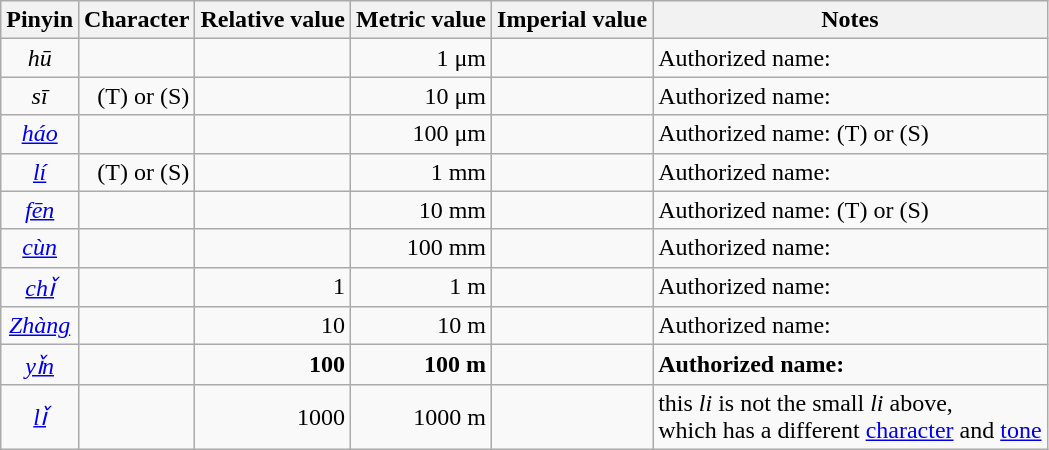<table class="wikitable">
<tr>
<th>Pinyin</th>
<th>Character</th>
<th>Relative value</th>
<th>Metric value</th>
<th>Imperial value</th>
<th>Notes</th>
</tr>
<tr align=right>
<td align=center><em>hū</em></td>
<td></td>
<td></td>
<td>1 μm</td>
<td></td>
<td align=left>Authorized name: </td>
</tr>
<tr align=right>
<td align=center><em>sī</em></td>
<td> (T) or  (S)</td>
<td></td>
<td>10 μm</td>
<td></td>
<td align=left>Authorized name: </td>
</tr>
<tr align=right>
<td align=center><em><a href='#'>háo</a></em></td>
<td></td>
<td></td>
<td>100 μm</td>
<td></td>
<td align=left>Authorized name:  (T) or  (S)</td>
</tr>
<tr align=right>
<td align=center><em><a href='#'>lí</a></em></td>
<td> (T) or  (S)</td>
<td></td>
<td>1 mm</td>
<td></td>
<td align=left>Authorized name: </td>
</tr>
<tr align=right>
<td align=center><em><a href='#'>fēn</a></em></td>
<td></td>
<td></td>
<td>10 mm</td>
<td></td>
<td align=left>Authorized name: (T) or (S)</td>
</tr>
<tr align=right>
<td align=center><em><a href='#'>cùn</a></em></td>
<td></td>
<td></td>
<td>100 mm</td>
<td></td>
<td align=left>Authorized name: </td>
</tr>
<tr align=right>
<td align=center><em><a href='#'>chǐ</a></em></td>
<td></td>
<td>1</td>
<td>1 m</td>
<td></td>
<td align=left>Authorized name: </td>
</tr>
<tr align=right>
<td align=center><em><a href='#'>Zhàng</a></em></td>
<td></td>
<td>10</td>
<td>10 m</td>
<td></td>
<td align=left>Authorized name: </td>
</tr>
<tr align=right>
<td align=center><em><a href='#'>yǐn</a></em></td>
<td><strong></strong></td>
<td><strong>100</strong></td>
<td><strong>100 m</strong></td>
<td></td>
<td align=left><strong>Authorized name: </strong></td>
</tr>
<tr align=right>
<td align=center><em><a href='#'>lǐ</a></em></td>
<td></td>
<td>1000</td>
<td>1000 m</td>
<td></td>
<td align=left>this <em>li</em> is not the small <em>li</em> above,<br> which has a different <a href='#'>character</a> and <a href='#'>tone</a></td>
</tr>
</table>
